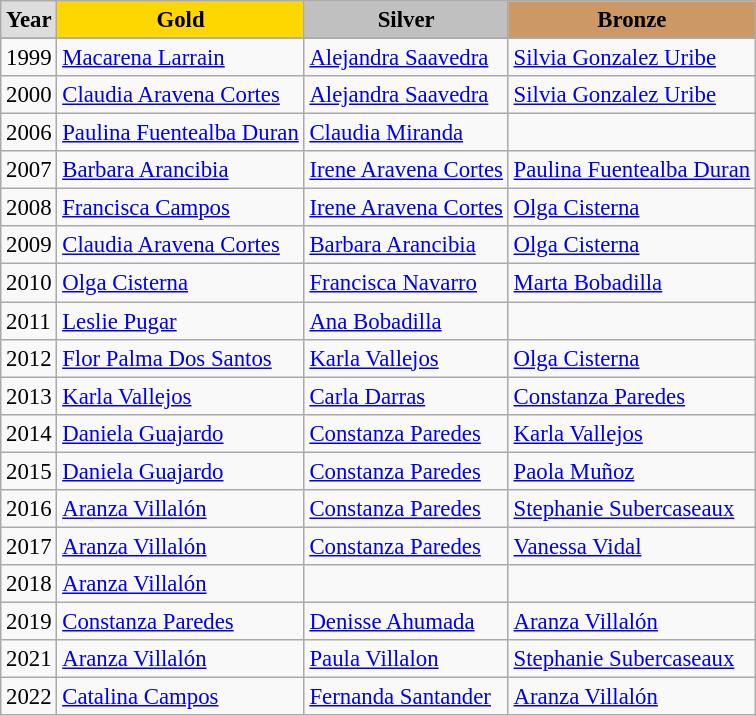<table class="wikitable sortable" style="font-size:95%">
<tr style="text-align:center; background:#e4e4e4; font-weight:bold;">
<td style="background:#ddd; ">Year</td>
<td style="background:gold; ">Gold</td>
<td style="background:silver; ">Silver</td>
<td style="background:#c96; ">Bronze</td>
</tr>
<tr style="background:#efefef;">
</tr>
<tr>
<td>1999</td>
<td><a href='#'>Macarena Larrain</a></td>
<td><a href='#'>Alejandra Saavedra</a></td>
<td><a href='#'>Silvia Gonzalez Uribe</a></td>
</tr>
<tr>
<td>2000</td>
<td><a href='#'>Claudia Aravena Cortes</a></td>
<td><a href='#'>Alejandra Saavedra</a></td>
<td><a href='#'>Silvia Gonzalez Uribe</a></td>
</tr>
<tr>
<td>2006</td>
<td><a href='#'>Paulina Fuentealba Duran</a></td>
<td><a href='#'>Claudia Miranda</a></td>
<td></td>
</tr>
<tr>
<td>2007</td>
<td><a href='#'>Barbara Arancibia</a></td>
<td><a href='#'>Irene Aravena Cortes</a></td>
<td><a href='#'>Paulina Fuentealba Duran</a></td>
</tr>
<tr>
<td>2008</td>
<td><a href='#'>Francisca Campos</a></td>
<td><a href='#'>Irene Aravena Cortes</a></td>
<td><a href='#'>Olga Cisterna</a></td>
</tr>
<tr>
<td>2009</td>
<td><a href='#'>Claudia Aravena Cortes</a></td>
<td><a href='#'>Barbara Arancibia</a></td>
<td><a href='#'>Olga Cisterna</a></td>
</tr>
<tr>
<td>2010</td>
<td><a href='#'>Olga Cisterna</a></td>
<td><a href='#'>Francisca Navarro</a></td>
<td><a href='#'>Marta Bobadilla</a></td>
</tr>
<tr>
<td>2011</td>
<td><a href='#'>Leslie Pugar</a></td>
<td><a href='#'>Ana Bobadilla</a></td>
<td></td>
</tr>
<tr>
<td>2012</td>
<td><a href='#'>Flor Palma Dos Santos</a></td>
<td><a href='#'>Karla Vallejos</a></td>
<td><a href='#'>Olga Cisterna</a></td>
</tr>
<tr>
<td>2013</td>
<td><a href='#'>Karla Vallejos</a></td>
<td><a href='#'>Carla Darras</a></td>
<td><a href='#'>Constanza Paredes</a></td>
</tr>
<tr>
<td>2014</td>
<td><a href='#'>Daniela Guajardo</a></td>
<td><a href='#'>Constanza Paredes</a></td>
<td><a href='#'>Karla Vallejos</a></td>
</tr>
<tr>
<td>2015</td>
<td><a href='#'>Daniela Guajardo</a></td>
<td><a href='#'>Constanza Paredes</a></td>
<td><a href='#'>Paola Muñoz</a></td>
</tr>
<tr>
<td>2016</td>
<td><a href='#'>Aranza Villalón</a></td>
<td><a href='#'>Constanza Paredes</a></td>
<td><a href='#'>Stephanie Subercaseaux</a></td>
</tr>
<tr>
<td>2017</td>
<td><a href='#'>Aranza Villalón</a></td>
<td><a href='#'>Constanza Paredes</a></td>
<td><a href='#'>Vanessa Vidal</a></td>
</tr>
<tr>
<td>2018</td>
<td><a href='#'>Aranza Villalón</a></td>
<td></td>
<td></td>
</tr>
<tr>
<td>2019</td>
<td><a href='#'>Constanza Paredes</a></td>
<td><a href='#'>Denisse Ahumada</a></td>
<td><a href='#'>Aranza Villalón</a></td>
</tr>
<tr>
<td>2021</td>
<td><a href='#'>Aranza Villalón</a></td>
<td><a href='#'>Paula Villalon</a></td>
<td><a href='#'>Stephanie Subercaseaux</a></td>
</tr>
<tr>
<td>2022</td>
<td><a href='#'>Catalina Campos</a></td>
<td><a href='#'>Fernanda Santander</a></td>
<td><a href='#'>Aranza Villalón</a></td>
</tr>
</table>
